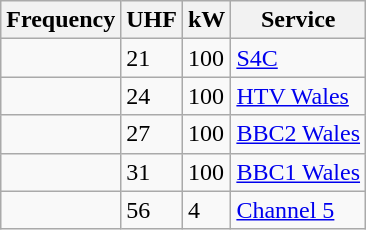<table class="wikitable sortable">
<tr>
<th>Frequency</th>
<th>UHF</th>
<th>kW</th>
<th>Service</th>
</tr>
<tr>
<td></td>
<td>21</td>
<td>100</td>
<td><a href='#'>S4C</a></td>
</tr>
<tr>
<td></td>
<td>24</td>
<td>100</td>
<td><a href='#'>HTV Wales</a></td>
</tr>
<tr>
<td></td>
<td>27</td>
<td>100</td>
<td><a href='#'>BBC2 Wales</a></td>
</tr>
<tr>
<td></td>
<td>31</td>
<td>100</td>
<td><a href='#'>BBC1 Wales</a></td>
</tr>
<tr>
<td></td>
<td>56</td>
<td>4</td>
<td><a href='#'>Channel 5</a></td>
</tr>
</table>
